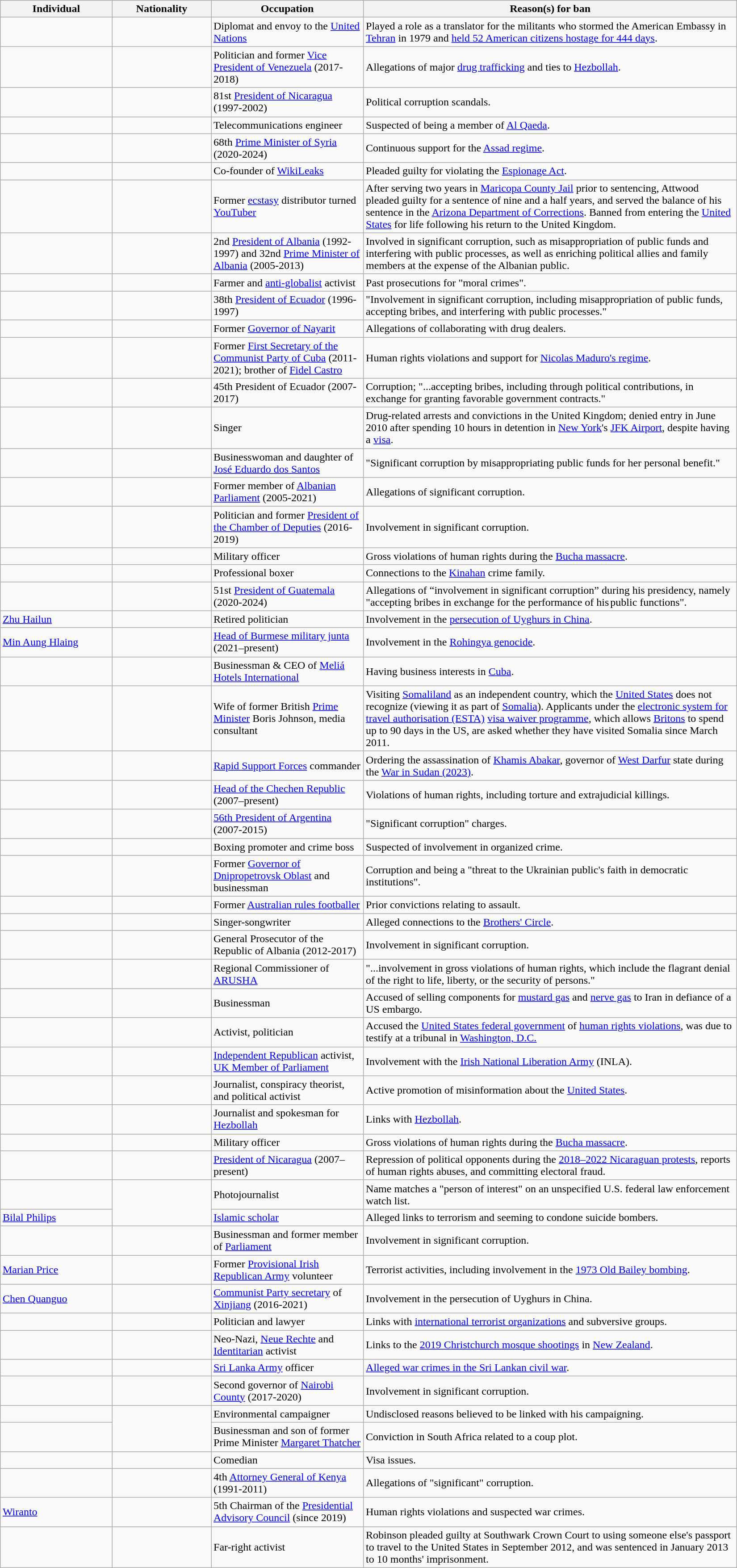<table class="wikitable sortable" style="margin: 1em auto 1em auto">
<tr>
<th width=160>Individual</th>
<th width=140>Nationality</th>
<th width=220>Occupation</th>
<th width=550>Reason(s) for ban</th>
</tr>
<tr>
<td></td>
<td></td>
<td>Diplomat and envoy to the <a href='#'>United Nations</a></td>
<td>Played a role as a translator for the militants who stormed the American Embassy in <a href='#'>Tehran</a> in 1979 and <a href='#'>held 52 American citizens hostage for 444 days</a>.</td>
</tr>
<tr>
<td></td>
<td></td>
<td>Politician and former <a href='#'>Vice President of Venezuela</a> (2017-2018)</td>
<td>Allegations of major <a href='#'>drug trafficking</a> and ties to <a href='#'>Hezbollah</a>.</td>
</tr>
<tr>
<td></td>
<td></td>
<td>81st <a href='#'>President of Nicaragua</a> (1997-2002)</td>
<td>Political corruption scandals.</td>
</tr>
<tr>
<td></td>
<td><br></td>
<td>Telecommunications engineer</td>
<td>Suspected of being a member of <a href='#'>Al Qaeda</a>.</td>
</tr>
<tr>
<td></td>
<td></td>
<td>68th <a href='#'>Prime Minister of Syria</a> (2020-2024)</td>
<td>Continuous support for the <a href='#'>Assad regime</a>.</td>
</tr>
<tr>
<td></td>
<td></td>
<td>Co-founder of <a href='#'>WikiLeaks</a></td>
<td>Pleaded guilty for violating the <a href='#'>Espionage Act</a>.</td>
</tr>
<tr>
<td></td>
<td></td>
<td>Former <a href='#'>ecstasy</a> distributor turned <a href='#'>YouTuber</a></td>
<td>After serving two years in <a href='#'>Maricopa County Jail</a> prior to sentencing, Attwood pleaded guilty for a sentence of nine and a half years, and served the balance of his sentence in the <a href='#'>Arizona Department of Corrections</a>. Banned from entering the <a href='#'>United States</a> for life following his return to the United Kingdom.</td>
</tr>
<tr>
<td></td>
<td></td>
<td>2nd <a href='#'>President of Albania</a> (1992-1997) and 32nd <a href='#'>Prime Minister of Albania</a> (2005-2013)</td>
<td>Involved in significant corruption, such as misappropriation of public funds and interfering with public processes, as well as enriching political allies and family members at the expense of the Albanian public.</td>
</tr>
<tr>
<td></td>
<td></td>
<td>Farmer and <a href='#'>anti-globalist</a> activist</td>
<td>Past prosecutions for "moral crimes".</td>
</tr>
<tr>
<td></td>
<td></td>
<td>38th <a href='#'>President of Ecuador</a> (1996-1997)</td>
<td>"Involvement in significant corruption, including misappropriation of public funds, accepting bribes, and interfering with public processes."</td>
</tr>
<tr>
<td></td>
<td></td>
<td>Former <a href='#'>Governor of Nayarit</a></td>
<td>Allegations of collaborating with drug dealers.</td>
</tr>
<tr>
<td></td>
<td></td>
<td>Former <a href='#'>First Secretary of the Communist Party of Cuba</a> (2011-2021); brother of <a href='#'>Fidel Castro</a></td>
<td>Human rights violations and support for <a href='#'>Nicolas Maduro's regime</a>.</td>
</tr>
<tr>
<td></td>
<td></td>
<td>45th President of Ecuador (2007-2017)</td>
<td>Corruption; "...accepting bribes, including through political contributions, in exchange for granting favorable government contracts."</td>
</tr>
<tr>
<td></td>
<td></td>
<td>Singer</td>
<td>Drug-related arrests and convictions in the United Kingdom; denied entry in June 2010 after spending 10 hours in detention in <a href='#'>New York</a>'s <a href='#'>JFK Airport</a>, despite having a <a href='#'>visa</a>.</td>
</tr>
<tr>
<td></td>
<td></td>
<td>Businesswoman and daughter of <a href='#'>José Eduardo dos Santos</a></td>
<td>"Significant corruption by misappropriating public funds for her personal benefit."</td>
</tr>
<tr>
<td></td>
<td></td>
<td>Former member of <a href='#'>Albanian Parliament</a> (2005-2021)</td>
<td>Allegations of significant corruption.</td>
</tr>
<tr>
<td></td>
<td></td>
<td>Politician and former <a href='#'>President of the Chamber of Deputies</a> (2016-2019)</td>
<td>Involvement in significant corruption.</td>
</tr>
<tr>
<td></td>
<td></td>
<td>Military officer</td>
<td>Gross violations of human rights during the <a href='#'>Bucha massacre</a>.</td>
</tr>
<tr>
<td></td>
<td></td>
<td>Professional boxer</td>
<td>Connections to the <a href='#'>Kinahan</a> crime family.</td>
</tr>
<tr>
<td></td>
<td></td>
<td>51st <a href='#'>President of Guatemala</a> (2020-2024)</td>
<td>Allegations of “involvement in significant corruption” during his presidency, namely "accepting bribes in exchange for the performance of his public functions".</td>
</tr>
<tr>
<td><a href='#'>Zhu Hailun</a></td>
<td></td>
<td>Retired politician</td>
<td>Involvement in the <a href='#'>persecution of Uyghurs in China</a>.</td>
</tr>
<tr>
<td><a href='#'>Min Aung Hlaing</a></td>
<td></td>
<td><a href='#'>Head of Burmese military junta</a> (2021–present)</td>
<td>Involvement in the <a href='#'>Rohingya genocide</a>.</td>
</tr>
<tr>
<td></td>
<td></td>
<td>Businessman & CEO of <a href='#'>Meliá Hotels International</a></td>
<td>Having business interests in <a href='#'>Cuba</a>.</td>
</tr>
<tr>
<td></td>
<td></td>
<td>Wife of former British <a href='#'>Prime Minister</a> Boris Johnson, media consultant</td>
<td>Visiting <a href='#'>Somaliland</a> as an independent country, which the <a href='#'>United States</a> does not recognize (viewing it as part of <a href='#'>Somalia</a>). Applicants under the <a href='#'>electronic system for travel authorisation (ESTA)</a> <a href='#'>visa waiver programme</a>, which allows <a href='#'>Britons</a> to spend up to 90 days in the US, are asked whether they have visited Somalia since March 2011.</td>
</tr>
<tr>
<td></td>
<td></td>
<td><a href='#'>Rapid Support Forces</a> commander</td>
<td>Ordering the assassination of <a href='#'>Khamis Abakar</a>, governor of <a href='#'>West Darfur</a> state during the <a href='#'>War in Sudan (2023)</a>.</td>
</tr>
<tr>
<td></td>
<td></td>
<td><a href='#'>Head of the Chechen Republic</a> (2007–present)</td>
<td>Violations of human rights, including torture and extrajudicial killings.</td>
</tr>
<tr>
<td></td>
<td></td>
<td><a href='#'>56th President of Argentina</a> (2007-2015)</td>
<td>"Significant corruption" charges.</td>
</tr>
<tr>
<td></td>
<td></td>
<td>Boxing promoter and crime boss</td>
<td>Suspected of involvement in organized crime.</td>
</tr>
<tr>
<td></td>
<td><br></td>
<td>Former <a href='#'>Governor of Dnipropetrovsk Oblast</a> and businessman</td>
<td>Corruption and being a "threat to the Ukrainian public's faith in democratic institutions".</td>
</tr>
<tr>
<td></td>
<td></td>
<td>Former <a href='#'>Australian rules footballer</a></td>
<td>Prior convictions relating to assault.</td>
</tr>
<tr>
<td></td>
<td></td>
<td>Singer-songwriter</td>
<td>Alleged connections to the <a href='#'>Brothers' Circle</a>.</td>
</tr>
<tr>
<td></td>
<td></td>
<td>General Prosecutor of the Republic of Albania (2012-2017)</td>
<td>Involvement in significant corruption.</td>
</tr>
<tr>
<td></td>
<td></td>
<td>Regional Commissioner of <a href='#'>ARUSHA</a></td>
<td>"...involvement in gross violations of human rights, which include the flagrant denial of the right to life, liberty, or the security of persons."</td>
</tr>
<tr>
<td></td>
<td></td>
<td>Businessman</td>
<td>Accused of selling components for <a href='#'>mustard gas</a> and <a href='#'>nerve gas</a> to Iran in defiance of a US embargo.</td>
</tr>
<tr>
<td></td>
<td></td>
<td>Activist, politician</td>
<td>Accused the <a href='#'>United States federal government</a> of <a href='#'>human rights violations</a>, was due to testify at a tribunal in <a href='#'>Washington, D.C.</a></td>
</tr>
<tr>
<td></td>
<td></td>
<td><a href='#'>Independent Republican</a> activist, <a href='#'>UK Member of Parliament</a></td>
<td>Involvement with the <a href='#'>Irish National Liberation Army</a> (INLA).</td>
</tr>
<tr>
<td></td>
<td></td>
<td>Journalist, conspiracy theorist, and political activist</td>
<td>Active promotion of misinformation about the <a href='#'>United States</a>.</td>
</tr>
<tr>
<td></td>
<td></td>
<td>Journalist and spokesman for <a href='#'>Hezbollah</a></td>
<td>Links with <a href='#'>Hezbollah</a>.</td>
</tr>
<tr>
<td></td>
<td></td>
<td>Military officer</td>
<td>Gross violations of human rights during the <a href='#'>Bucha massacre</a>.</td>
</tr>
<tr>
<td></td>
<td></td>
<td><a href='#'>President of Nicaragua</a> (2007–present)</td>
<td>Repression of political opponents during the <a href='#'>2018–2022 Nicaraguan protests</a>, reports of human rights abuses, and committing electoral fraud.</td>
</tr>
<tr>
<td></td>
<td rowspan="2"></td>
<td>Photojournalist</td>
<td>Name matches a "person of interest" on an unspecified U.S. federal law enforcement watch list.</td>
</tr>
<tr>
<td><a href='#'>Bilal Philips</a></td>
<td><a href='#'>Islamic scholar</a></td>
<td>Alleged links to terrorism and seeming to condone suicide bombers.</td>
</tr>
<tr>
<td></td>
<td></td>
<td>Businessman and former member of <a href='#'>Parliament</a></td>
<td>Involvement in significant corruption.</td>
</tr>
<tr>
<td><a href='#'>Marian Price</a></td>
<td></td>
<td>Former <a href='#'>Provisional Irish Republican Army</a> volunteer</td>
<td>Terrorist activities, including involvement in the <a href='#'>1973 Old Bailey bombing</a>.</td>
</tr>
<tr>
<td><a href='#'>Chen Quanguo</a></td>
<td></td>
<td><a href='#'>Communist Party secretary</a> of <a href='#'>Xinjiang</a> (2016-2021)</td>
<td>Involvement in the persecution of Uyghurs in China.</td>
</tr>
<tr>
<td></td>
<td></td>
<td>Politician and lawyer</td>
<td>Links with <a href='#'>international terrorist organizations</a> and subversive groups.</td>
</tr>
<tr>
<td></td>
<td></td>
<td>Neo-Nazi, <a href='#'>Neue Rechte</a> and <a href='#'>Identitarian</a> activist</td>
<td>Links to the <a href='#'>2019 Christchurch mosque shootings</a> in <a href='#'>New Zealand</a>.</td>
</tr>
<tr>
<td></td>
<td></td>
<td><a href='#'>Sri Lanka Army</a> officer</td>
<td><a href='#'>Alleged war crimes in the Sri Lankan civil war</a>.</td>
</tr>
<tr>
<td></td>
<td></td>
<td>Second governor of <a href='#'>Nairobi County</a> (2017-2020)</td>
<td>Involvement in significant corruption.</td>
</tr>
<tr>
<td></td>
<td rowspan="2"></td>
<td>Environmental campaigner</td>
<td>Undisclosed reasons believed to be linked with his campaigning.</td>
</tr>
<tr>
<td></td>
<td>Businessman and son of former Prime Minister <a href='#'>Margaret Thatcher</a></td>
<td>Conviction in South Africa related to a coup plot.</td>
</tr>
<tr>
<td></td>
<td></td>
<td>Comedian</td>
<td>Visa issues.</td>
</tr>
<tr>
<td></td>
<td></td>
<td>4th <a href='#'>Attorney General of Kenya</a> (1991-2011)</td>
<td>Allegations of "significant" corruption.</td>
</tr>
<tr>
<td><a href='#'>Wiranto</a></td>
<td></td>
<td>5th Chairman of the <a href='#'>Presidential Advisory Council</a> (since 2019)</td>
<td>Human rights violations and suspected war crimes.</td>
</tr>
<tr>
<td></td>
<td></td>
<td>Far-right activist</td>
<td>Robinson pleaded guilty at Southwark Crown Court to using someone else's passport to travel to the United States in September 2012, and was sentenced in January 2013 to 10 months' imprisonment.</td>
</tr>
</table>
